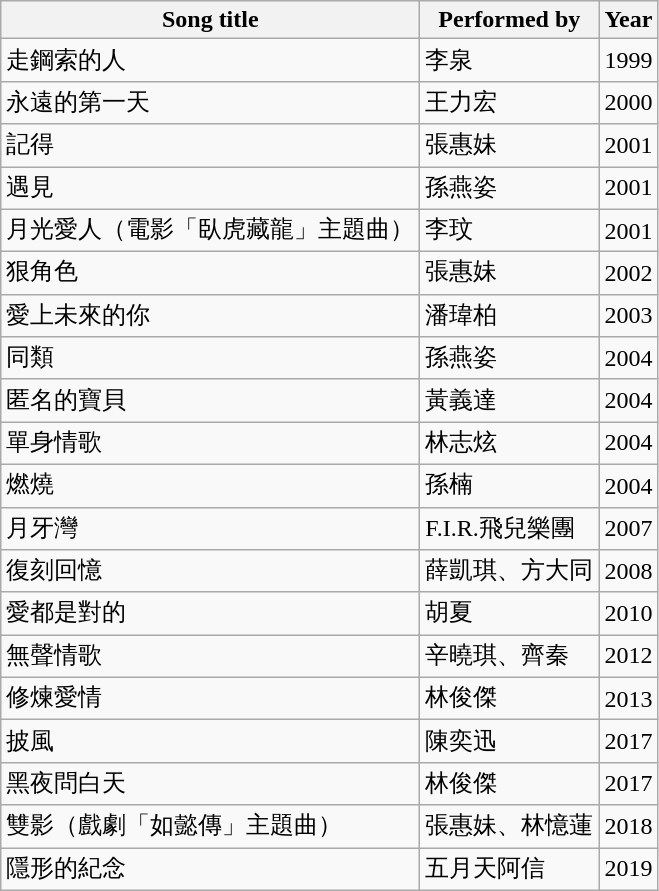<table class="wikitable">
<tr>
<th>Song title</th>
<th>Performed by</th>
<th>Year</th>
</tr>
<tr>
<td>走鋼索的人</td>
<td>李泉</td>
<td>1999</td>
</tr>
<tr>
<td>永遠的第一天</td>
<td>王力宏</td>
<td>2000</td>
</tr>
<tr>
<td>記得</td>
<td>張惠妹</td>
<td>2001</td>
</tr>
<tr>
<td>遇見</td>
<td>孫燕姿</td>
<td>2001</td>
</tr>
<tr>
<td>月光愛人（電影「臥虎藏龍」主題曲）</td>
<td>李玟</td>
<td>2001</td>
</tr>
<tr>
<td>狠角色</td>
<td>張惠妹</td>
<td>2002</td>
</tr>
<tr>
<td>愛上未來的你</td>
<td>潘瑋柏</td>
<td>2003</td>
</tr>
<tr>
<td>同類</td>
<td>孫燕姿</td>
<td>2004</td>
</tr>
<tr>
<td>匿名的寶貝</td>
<td>黃義達</td>
<td>2004</td>
</tr>
<tr>
<td>單身情歌</td>
<td>林志炫</td>
<td>2004</td>
</tr>
<tr>
<td>燃燒</td>
<td>孫楠</td>
<td>2004</td>
</tr>
<tr>
<td>月牙灣</td>
<td>F.I.R.飛兒樂團</td>
<td>2007</td>
</tr>
<tr>
<td>復刻回憶</td>
<td>薛凱琪、方大同</td>
<td>2008</td>
</tr>
<tr>
<td>愛都是對的</td>
<td>胡夏</td>
<td>2010</td>
</tr>
<tr>
<td>無聲情歌</td>
<td>辛曉琪、齊秦</td>
<td>2012</td>
</tr>
<tr>
<td>修煉愛情</td>
<td>林俊傑</td>
<td>2013</td>
</tr>
<tr>
<td>披風</td>
<td>陳奕迅</td>
<td>2017</td>
</tr>
<tr>
<td>黑夜問白天</td>
<td>林俊傑</td>
<td>2017</td>
</tr>
<tr>
<td>雙影（戲劇「如懿傳」主題曲）</td>
<td>張惠妹、林憶蓮</td>
<td>2018</td>
</tr>
<tr>
<td>隱形的紀念</td>
<td>五月天阿信</td>
<td>2019</td>
</tr>
</table>
